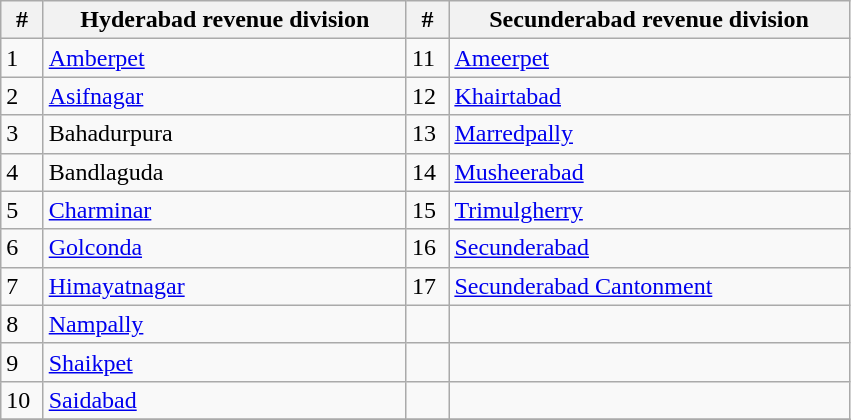<table class="wikitable" style="width:425pt;">
<tr>
<th>#</th>
<th>Hyderabad revenue division</th>
<th>#</th>
<th>Secunderabad revenue division</th>
</tr>
<tr>
<td>1</td>
<td><a href='#'>Amberpet</a></td>
<td>11</td>
<td><a href='#'>Ameerpet</a></td>
</tr>
<tr>
<td>2</td>
<td><a href='#'>Asifnagar</a></td>
<td>12</td>
<td><a href='#'>Khairtabad</a></td>
</tr>
<tr>
<td>3</td>
<td>Bahadurpura</td>
<td>13</td>
<td><a href='#'>Marredpally</a></td>
</tr>
<tr>
<td>4</td>
<td>Bandlaguda</td>
<td>14</td>
<td><a href='#'>Musheerabad</a></td>
</tr>
<tr>
<td>5</td>
<td><a href='#'>Charminar</a></td>
<td>15</td>
<td><a href='#'>Trimulgherry</a></td>
</tr>
<tr>
<td>6</td>
<td><a href='#'>Golconda</a></td>
<td>16</td>
<td><a href='#'>Secunderabad</a></td>
</tr>
<tr>
<td>7</td>
<td><a href='#'>Himayatnagar</a></td>
<td>17</td>
<td><a href='#'>Secunderabad Cantonment</a></td>
</tr>
<tr>
<td>8</td>
<td><a href='#'>Nampally</a></td>
<td></td>
<td></td>
</tr>
<tr>
<td>9</td>
<td><a href='#'>Shaikpet</a></td>
<td></td>
<td></td>
</tr>
<tr>
<td>10</td>
<td><a href='#'>Saidabad</a></td>
<td></td>
<td></td>
</tr>
<tr>
</tr>
</table>
